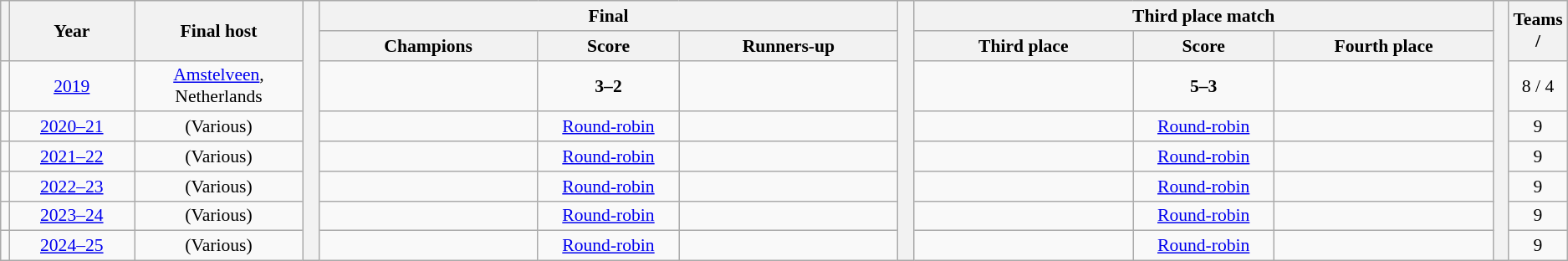<table class="wikitable" style="font-size:90%; width: %; text-align: center;">
<tr>
<th rowspan="2" width=" %"></th>
<th rowspan="2" width="8%">Year</th>
<th rowspan="2" width=" %">Final host</th>
<th rowspan="8" width="1%"></th>
<th colspan="3">Final</th>
<th rowspan="8" width="1%"></th>
<th colspan="3">Third place match</th>
<th rowspan="8" width="1%"></th>
<th rowspan="2" width=" %">Teams<br> / </th>
</tr>
<tr>
<th width=14%>Champions</th>
<th width=9%>Score</th>
<th width=14%>Runners-up</th>
<th width=14%>Third place</th>
<th width=9%>Score</th>
<th width=14%>Fourth place</th>
</tr>
<tr>
<td></td>
<td><a href='#'>2019</a></td>
<td><a href='#'>Amstelveen</a>, Netherlands</td>
<td><strong></strong></td>
<td><strong>3–2</strong></td>
<td></td>
<td></td>
<td><strong>5–3</strong></td>
<td></td>
<td>8 / 4</td>
</tr>
<tr>
<td></td>
<td><a href='#'>2020–21</a></td>
<td>(Various)</td>
<td><strong></strong></td>
<td><a href='#'>Round-robin</a></td>
<td></td>
<td></td>
<td><a href='#'>Round-robin</a></td>
<td></td>
<td>9</td>
</tr>
<tr>
<td></td>
<td><a href='#'>2021–22</a></td>
<td>(Various)</td>
<td><strong></strong></td>
<td><a href='#'>Round-robin</a></td>
<td></td>
<td></td>
<td><a href='#'>Round-robin</a></td>
<td></td>
<td>9</td>
</tr>
<tr>
<td></td>
<td><a href='#'>2022–23</a></td>
<td>(Various)</td>
<td><strong></strong></td>
<td><a href='#'>Round-robin</a></td>
<td></td>
<td></td>
<td><a href='#'>Round-robin</a></td>
<td></td>
<td>9</td>
</tr>
<tr>
<td></td>
<td><a href='#'>2023–24</a></td>
<td>(Various)</td>
<td><strong></strong></td>
<td><a href='#'>Round-robin</a></td>
<td></td>
<td></td>
<td><a href='#'>Round-robin</a></td>
<td></td>
<td>9</td>
</tr>
<tr>
<td></td>
<td><a href='#'>2024–25</a></td>
<td>(Various)</td>
<td></td>
<td><a href='#'>Round-robin</a></td>
<td></td>
<td></td>
<td><a href='#'>Round-robin</a></td>
<td></td>
<td>9</td>
</tr>
</table>
